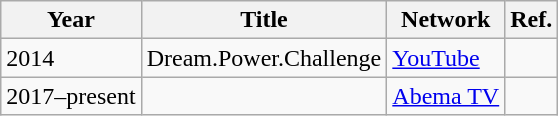<table class="wikitable">
<tr>
<th>Year</th>
<th>Title</th>
<th>Network</th>
<th>Ref.</th>
</tr>
<tr>
<td>2014</td>
<td>Dream.Power.Challenge</td>
<td><a href='#'>YouTube</a></td>
<td></td>
</tr>
<tr>
<td>2017–present</td>
<td></td>
<td><a href='#'>Abema TV</a></td>
<td></td>
</tr>
</table>
